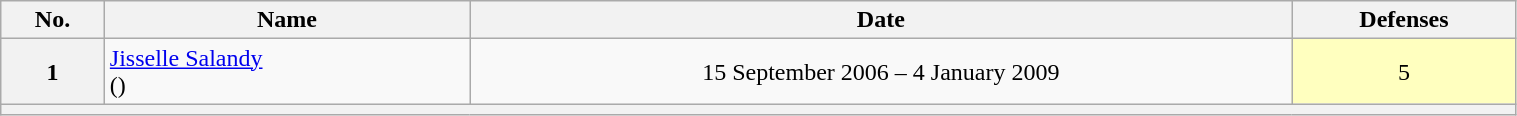<table class="wikitable sortable" style="width:80%;">
<tr>
<th>No.</th>
<th>Name</th>
<th>Date</th>
<th>Defenses</th>
</tr>
<tr>
<th>1</th>
<td align="left"><a href='#'>Jisselle Salandy</a><br>()</td>
<td align="center">15 September 2006 – 4 January 2009</td>
<td style="background:#ffffbf;" align="center">5</td>
</tr>
<tr>
<th colspan=4></th>
</tr>
</table>
